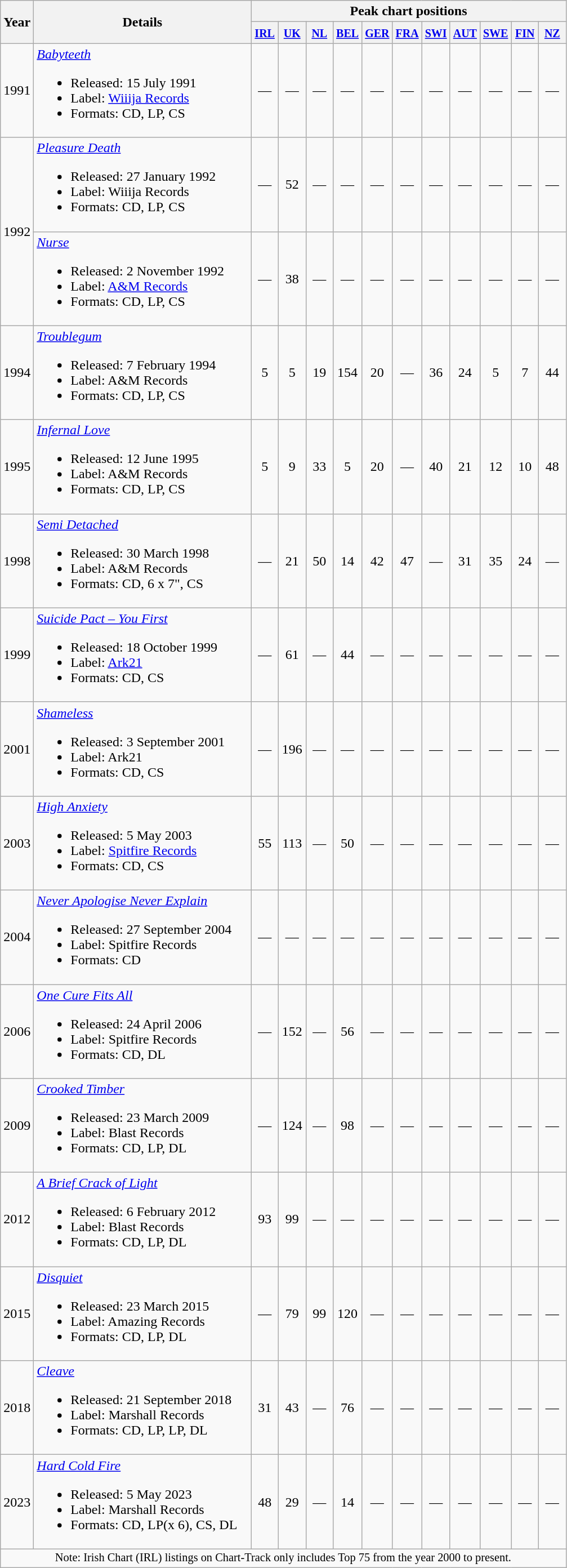<table class="wikitable">
<tr>
<th rowspan="2">Year</th>
<th rowspan="2" style="width:250px;">Details</th>
<th colspan="11">Peak chart positions</th>
</tr>
<tr>
<th width="25"><small><a href='#'>IRL</a><br></small></th>
<th width="25"><small><a href='#'>UK</a><br></small></th>
<th width="25"><small><a href='#'>NL</a><br></small></th>
<th width="25"><small><a href='#'>BEL</a><br></small></th>
<th width="25"><small><a href='#'>GER</a><br></small></th>
<th width="25"><small><a href='#'>FRA</a><br></small></th>
<th width="25"><small><a href='#'>SWI</a><br></small></th>
<th width="25"><small><a href='#'>AUT</a><br></small></th>
<th width="25"><small><a href='#'>SWE</a><br></small></th>
<th width="25"><small><a href='#'>FIN</a><br></small></th>
<th width="25"><small><a href='#'>NZ</a><br></small></th>
</tr>
<tr>
<td>1991</td>
<td><em><a href='#'>Babyteeth</a></em><br><ul><li>Released: 15 July 1991</li><li>Label: <a href='#'>Wiiija Records</a></li><li>Formats: CD, LP, CS</li></ul></td>
<td style="text-align:center;">—</td>
<td style="text-align:center;">—</td>
<td style="text-align:center;">—</td>
<td style="text-align:center;">—</td>
<td style="text-align:center;">—</td>
<td style="text-align:center;">—</td>
<td style="text-align:center;">—</td>
<td style="text-align:center;">—</td>
<td style="text-align:center;">—</td>
<td style="text-align:center;">—</td>
<td style="text-align:center;">—</td>
</tr>
<tr>
<td rowspan="2">1992</td>
<td><em><a href='#'>Pleasure Death</a></em><br><ul><li>Released: 27 January 1992</li><li>Label: Wiiija Records</li><li>Formats: CD, LP, CS</li></ul></td>
<td style="text-align:center;">—</td>
<td style="text-align:center;">52</td>
<td style="text-align:center;">—</td>
<td style="text-align:center;">—</td>
<td style="text-align:center;">—</td>
<td style="text-align:center;">—</td>
<td style="text-align:center;">—</td>
<td style="text-align:center;">—</td>
<td style="text-align:center;">—</td>
<td style="text-align:center;">—</td>
<td style="text-align:center;">—</td>
</tr>
<tr>
<td><em><a href='#'>Nurse</a></em><br><ul><li>Released: 2 November 1992</li><li>Label: <a href='#'>A&M Records</a></li><li>Formats: CD, LP, CS</li></ul></td>
<td style="text-align:center;">—</td>
<td style="text-align:center;">38</td>
<td style="text-align:center;">—</td>
<td style="text-align:center;">—</td>
<td style="text-align:center;">—</td>
<td style="text-align:center;">—</td>
<td style="text-align:center;">—</td>
<td style="text-align:center;">—</td>
<td style="text-align:center;">—</td>
<td style="text-align:center;">—</td>
<td style="text-align:center;">—</td>
</tr>
<tr>
<td>1994</td>
<td><em><a href='#'>Troublegum</a></em><br><ul><li>Released: 7 February 1994</li><li>Label: A&M Records</li><li>Formats: CD, LP, CS</li></ul></td>
<td style="text-align:center;">5</td>
<td style="text-align:center;">5</td>
<td style="text-align:center;">19</td>
<td style="text-align:center;">154</td>
<td style="text-align:center;">20</td>
<td style="text-align:center;">—</td>
<td style="text-align:center;">36</td>
<td style="text-align:center;">24</td>
<td style="text-align:center;">5</td>
<td style="text-align:center;">7</td>
<td style="text-align:center;">44</td>
</tr>
<tr>
<td>1995</td>
<td><em><a href='#'>Infernal Love</a></em><br><ul><li>Released: 12 June 1995</li><li>Label: A&M Records</li><li>Formats: CD, LP, CS</li></ul></td>
<td style="text-align:center;">5</td>
<td style="text-align:center;">9</td>
<td style="text-align:center;">33</td>
<td style="text-align:center;">5</td>
<td style="text-align:center;">20</td>
<td style="text-align:center;">—</td>
<td style="text-align:center;">40</td>
<td style="text-align:center;">21</td>
<td style="text-align:center;">12</td>
<td style="text-align:center;">10</td>
<td style="text-align:center;">48</td>
</tr>
<tr>
<td>1998</td>
<td><em><a href='#'>Semi Detached</a></em><br><ul><li>Released: 30 March 1998</li><li>Label: A&M Records</li><li>Formats: CD, 6 x 7", CS</li></ul></td>
<td style="text-align:center;">—</td>
<td style="text-align:center;">21</td>
<td style="text-align:center;">50</td>
<td style="text-align:center;">14</td>
<td style="text-align:center;">42</td>
<td style="text-align:center;">47</td>
<td style="text-align:center;">—</td>
<td style="text-align:center;">31</td>
<td style="text-align:center;">35</td>
<td style="text-align:center;">24</td>
<td style="text-align:center;">—</td>
</tr>
<tr>
<td>1999</td>
<td><em><a href='#'>Suicide Pact – You First</a></em><br><ul><li>Released: 18 October 1999</li><li>Label: <a href='#'>Ark21</a></li><li>Formats: CD, CS</li></ul></td>
<td style="text-align:center;">—</td>
<td style="text-align:center;">61</td>
<td style="text-align:center;">—</td>
<td style="text-align:center;">44</td>
<td style="text-align:center;">—</td>
<td style="text-align:center;">—</td>
<td style="text-align:center;">—</td>
<td style="text-align:center;">—</td>
<td style="text-align:center;">—</td>
<td style="text-align:center;">—</td>
<td style="text-align:center;">—</td>
</tr>
<tr>
<td>2001</td>
<td><em><a href='#'>Shameless</a></em><br><ul><li>Released: 3 September 2001</li><li>Label: Ark21</li><li>Formats: CD, CS</li></ul></td>
<td style="text-align:center;">—</td>
<td style="text-align:center;">196</td>
<td style="text-align:center;">—</td>
<td style="text-align:center;">—</td>
<td style="text-align:center;">—</td>
<td style="text-align:center;">—</td>
<td style="text-align:center;">—</td>
<td style="text-align:center;">—</td>
<td style="text-align:center;">—</td>
<td style="text-align:center;">—</td>
<td style="text-align:center;">—</td>
</tr>
<tr>
<td>2003</td>
<td><em><a href='#'>High Anxiety</a></em><br><ul><li>Released: 5 May 2003</li><li>Label: <a href='#'>Spitfire Records</a></li><li>Formats: CD, CS</li></ul></td>
<td style="text-align:center;">55</td>
<td style="text-align:center;">113</td>
<td style="text-align:center;">—</td>
<td style="text-align:center;">50</td>
<td style="text-align:center;">—</td>
<td style="text-align:center;">—</td>
<td style="text-align:center;">—</td>
<td style="text-align:center;">—</td>
<td style="text-align:center;">—</td>
<td style="text-align:center;">—</td>
<td style="text-align:center;">—</td>
</tr>
<tr>
<td>2004</td>
<td><em><a href='#'>Never Apologise Never Explain</a></em><br><ul><li>Released: 27 September 2004</li><li>Label: Spitfire Records</li><li>Formats: CD</li></ul></td>
<td style="text-align:center;">—</td>
<td style="text-align:center;">—</td>
<td style="text-align:center;">—</td>
<td style="text-align:center;">—</td>
<td style="text-align:center;">—</td>
<td style="text-align:center;">—</td>
<td style="text-align:center;">—</td>
<td style="text-align:center;">—</td>
<td style="text-align:center;">—</td>
<td style="text-align:center;">—</td>
<td style="text-align:center;">—</td>
</tr>
<tr>
<td>2006</td>
<td><em><a href='#'>One Cure Fits All</a></em><br><ul><li>Released: 24 April 2006</li><li>Label: Spitfire Records</li><li>Formats: CD, DL</li></ul></td>
<td style="text-align:center;">—</td>
<td style="text-align:center;">152</td>
<td style="text-align:center;">—</td>
<td style="text-align:center;">56</td>
<td style="text-align:center;">—</td>
<td style="text-align:center;">—</td>
<td style="text-align:center;">—</td>
<td style="text-align:center;">—</td>
<td style="text-align:center;">—</td>
<td style="text-align:center;">—</td>
<td style="text-align:center;">—</td>
</tr>
<tr>
<td>2009</td>
<td><em><a href='#'>Crooked Timber</a></em><br><ul><li>Released: 23 March 2009</li><li>Label: Blast Records</li><li>Formats: CD, LP, DL</li></ul></td>
<td style="text-align:center;">—</td>
<td style="text-align:center;">124</td>
<td style="text-align:center;">—</td>
<td style="text-align:center;">98</td>
<td style="text-align:center;">—</td>
<td style="text-align:center;">—</td>
<td style="text-align:center;">—</td>
<td style="text-align:center;">—</td>
<td style="text-align:center;">—</td>
<td style="text-align:center;">—</td>
<td style="text-align:center;">—</td>
</tr>
<tr>
<td>2012</td>
<td><em><a href='#'>A Brief Crack of Light</a></em><br><ul><li>Released: 6 February 2012</li><li>Label: Blast Records</li><li>Formats: CD, LP, DL</li></ul></td>
<td style="text-align:center;">93</td>
<td style="text-align:center;">99</td>
<td style="text-align:center;">—</td>
<td style="text-align:center;">—</td>
<td style="text-align:center;">—</td>
<td style="text-align:center;">—</td>
<td style="text-align:center;">—</td>
<td style="text-align:center;">—</td>
<td style="text-align:center;">—</td>
<td style="text-align:center;">—</td>
<td style="text-align:center;">—</td>
</tr>
<tr>
<td>2015</td>
<td><em><a href='#'>Disquiet</a></em><br><ul><li>Released: 23 March 2015</li><li>Label: Amazing Records</li><li>Formats: CD, LP, DL</li></ul></td>
<td style="text-align:center;">—</td>
<td style="text-align:center;">79</td>
<td style="text-align:center;">99</td>
<td style="text-align:center;">120</td>
<td style="text-align:center;">—</td>
<td style="text-align:center;">—</td>
<td style="text-align:center;">—</td>
<td style="text-align:center;">—</td>
<td style="text-align:center;">—</td>
<td style="text-align:center;">—</td>
<td style="text-align:center;">—</td>
</tr>
<tr>
<td>2018</td>
<td><em><a href='#'>Cleave</a></em><br><ul><li>Released: 21 September 2018</li><li>Label: Marshall Records</li><li>Formats: CD, LP, LP, DL</li></ul></td>
<td style="text-align:center;">31</td>
<td style="text-align:center;">43</td>
<td style="text-align:center;">—</td>
<td style="text-align:center;">76</td>
<td style="text-align:center;">—</td>
<td style="text-align:center;">—</td>
<td style="text-align:center;">—</td>
<td style="text-align:center;">—</td>
<td style="text-align:center;">—</td>
<td style="text-align:center;">—</td>
<td style="text-align:center;">—</td>
</tr>
<tr>
<td>2023</td>
<td><em><a href='#'>Hard Cold Fire</a></em><br><ul><li>Released: 5 May 2023</li><li>Label: Marshall Records</li><li>Formats: CD, LP(x 6), CS, DL</li></ul></td>
<td style="text-align:center;">48</td>
<td style="text-align:center;">29</td>
<td style="text-align:center;">—</td>
<td style="text-align:center;">14</td>
<td style="text-align:center;">—</td>
<td style="text-align:center;">—</td>
<td style="text-align:center;">—</td>
<td style="text-align:center;">—</td>
<td style="text-align:center;">—</td>
<td style="text-align:center;">—</td>
<td style="text-align:center;">—</td>
</tr>
<tr>
<td colspan="14"  style="text-align:center; font-size:85%;">Note: Irish Chart (IRL) listings on Chart-Track only includes Top 75 from the year 2000 to present.</td>
</tr>
</table>
